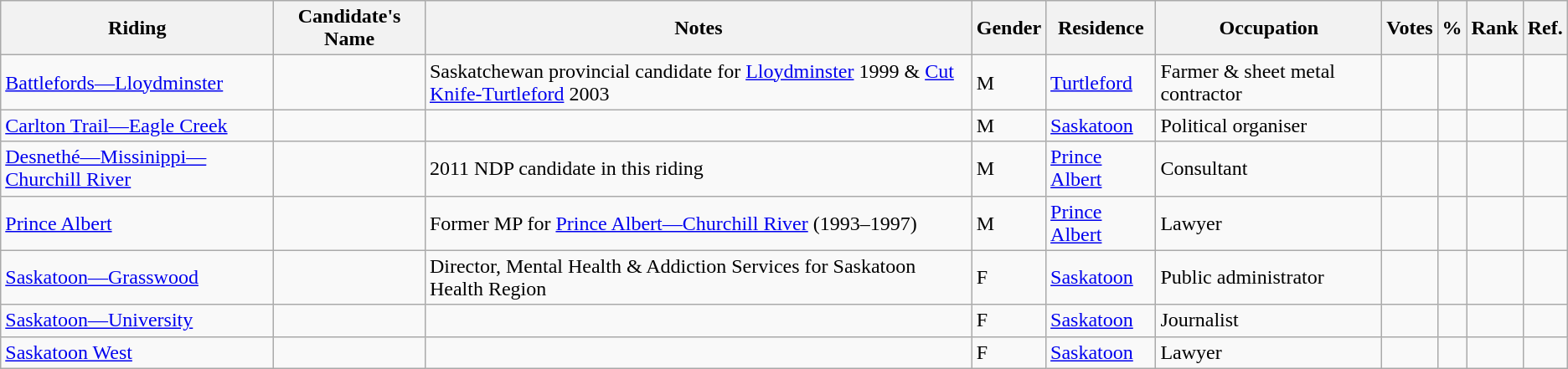<table class="wikitable sortable">
<tr>
<th>Riding</th>
<th>Candidate's Name</th>
<th>Notes</th>
<th>Gender</th>
<th>Residence</th>
<th>Occupation</th>
<th>Votes</th>
<th>%</th>
<th>Rank</th>
<th>Ref.</th>
</tr>
<tr>
<td><a href='#'>Battlefords—Lloydminster</a></td>
<td></td>
<td>Saskatchewan provincial candidate for <a href='#'>Lloydminster</a> 1999 & <a href='#'>Cut Knife-Turtleford</a> 2003</td>
<td>M</td>
<td><a href='#'>Turtleford</a></td>
<td>Farmer & sheet metal contractor</td>
<td></td>
<td></td>
<td></td>
<td></td>
</tr>
<tr>
<td><a href='#'>Carlton Trail—Eagle Creek</a></td>
<td></td>
<td></td>
<td>M</td>
<td><a href='#'>Saskatoon</a></td>
<td>Political organiser</td>
<td></td>
<td></td>
<td></td>
<td></td>
</tr>
<tr>
<td><a href='#'>Desnethé—Missinippi—Churchill River</a></td>
<td></td>
<td>2011 NDP candidate in this riding</td>
<td>M</td>
<td><a href='#'>Prince Albert</a></td>
<td>Consultant</td>
<td></td>
<td></td>
<td></td>
<td></td>
</tr>
<tr>
<td><a href='#'>Prince Albert</a></td>
<td></td>
<td>Former MP for <a href='#'>Prince Albert—Churchill River</a> (1993–1997)</td>
<td>M</td>
<td><a href='#'>Prince Albert</a></td>
<td>Lawyer</td>
<td></td>
<td></td>
<td></td>
<td></td>
</tr>
<tr>
<td><a href='#'>Saskatoon—Grasswood</a></td>
<td></td>
<td>Director, Mental Health & Addiction Services for Saskatoon Health Region</td>
<td>F</td>
<td><a href='#'>Saskatoon</a></td>
<td>Public administrator</td>
<td></td>
<td></td>
<td></td>
<td></td>
</tr>
<tr>
<td><a href='#'>Saskatoon—University</a></td>
<td></td>
<td></td>
<td>F</td>
<td><a href='#'>Saskatoon</a></td>
<td>Journalist</td>
<td></td>
<td></td>
<td></td>
<td></td>
</tr>
<tr>
<td><a href='#'>Saskatoon West</a></td>
<td></td>
<td></td>
<td>F</td>
<td><a href='#'>Saskatoon</a></td>
<td>Lawyer</td>
<td></td>
<td></td>
<td></td>
<td></td>
</tr>
</table>
